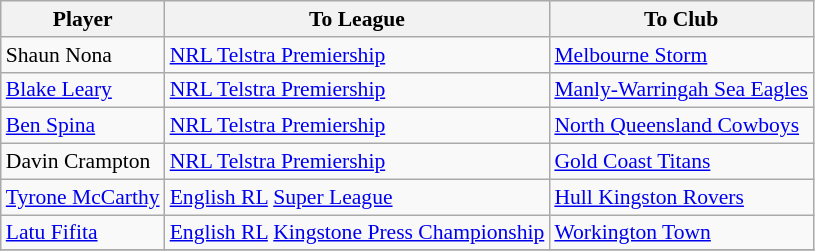<table class="wikitable" style="font-size:90%">
<tr bgcolor="#efefef">
<th width=" ">Player</th>
<th width=" ">To League</th>
<th width=" ">To Club</th>
</tr>
<tr>
<td> Shaun Nona</td>
<td><a href='#'>NRL Telstra Premiership</a></td>
<td> <a href='#'>Melbourne Storm</a></td>
</tr>
<tr>
<td> <a href='#'>Blake Leary</a></td>
<td><a href='#'>NRL Telstra Premiership</a></td>
<td> <a href='#'>Manly-Warringah Sea Eagles</a></td>
</tr>
<tr>
<td> <a href='#'>Ben Spina</a></td>
<td><a href='#'>NRL Telstra Premiership</a></td>
<td> <a href='#'>North Queensland Cowboys</a></td>
</tr>
<tr>
<td> Davin Crampton</td>
<td><a href='#'>NRL Telstra Premiership</a></td>
<td> <a href='#'>Gold Coast Titans</a></td>
</tr>
<tr>
<td> <a href='#'>Tyrone McCarthy</a></td>
<td><a href='#'>English RL</a> <a href='#'>Super League</a></td>
<td> <a href='#'>Hull Kingston Rovers</a></td>
</tr>
<tr>
<td> <a href='#'>Latu Fifita</a></td>
<td><a href='#'>English RL</a> <a href='#'>Kingstone Press Championship</a></td>
<td> <a href='#'>Workington Town</a></td>
</tr>
<tr>
</tr>
</table>
